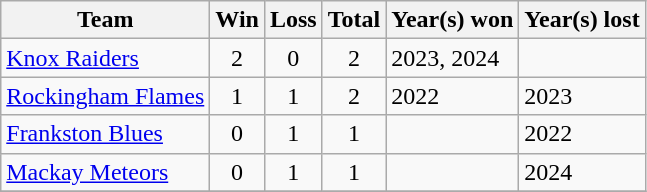<table class="wikitable sortable" style="text-align:center; font-size:100%">
<tr>
<th>Team</th>
<th>Win</th>
<th>Loss</th>
<th>Total</th>
<th>Year(s) won</th>
<th>Year(s) lost</th>
</tr>
<tr>
<td style="text-align:left"><a href='#'>Knox Raiders</a></td>
<td>2</td>
<td>0</td>
<td>2</td>
<td style="text-align:left">2023, 2024</td>
<td style="text-align:left"></td>
</tr>
<tr>
<td style="text-align:left"><a href='#'>Rockingham Flames</a></td>
<td>1</td>
<td>1</td>
<td>2</td>
<td style="text-align:left">2022</td>
<td style="text-align:left">2023</td>
</tr>
<tr>
<td style="text-align:left"><a href='#'>Frankston Blues</a></td>
<td>0</td>
<td>1</td>
<td>1</td>
<td style="text-align:left"></td>
<td style="text-align:left">2022</td>
</tr>
<tr>
<td style="text-align:left"><a href='#'>Mackay Meteors</a></td>
<td>0</td>
<td>1</td>
<td>1</td>
<td style="text-align:left"></td>
<td style="text-align:left">2024</td>
</tr>
<tr>
</tr>
</table>
